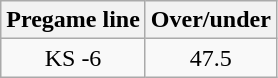<table class="wikitable" style="margin-left: auto; margin-right: auto; border: none; display: inline-table;">
<tr align="center">
<th style=>Pregame line</th>
<th style=>Over/under</th>
</tr>
<tr align="center">
<td>KS -6</td>
<td>47.5</td>
</tr>
</table>
